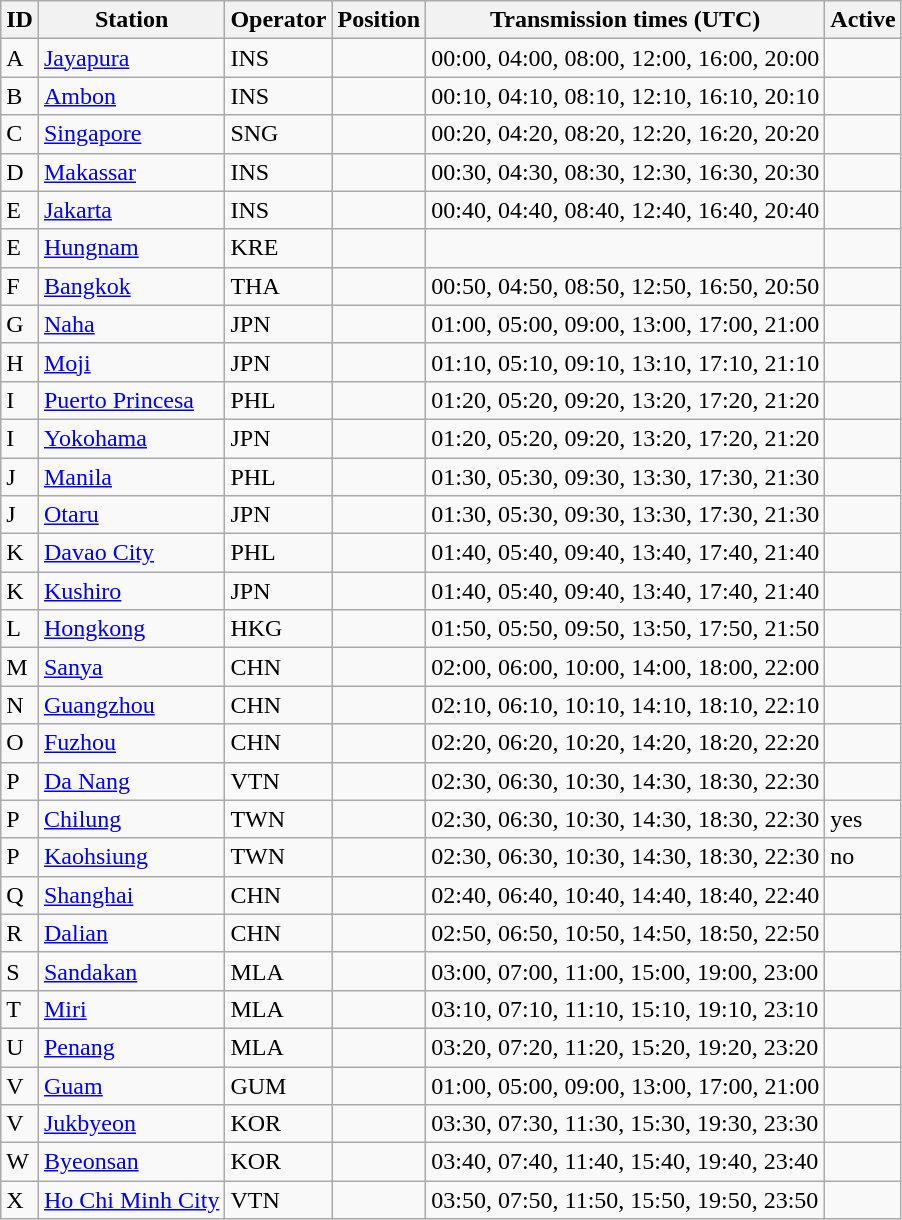<table class="wikitable sortable">
<tr class="hintergrundfarbe5">
<th>ID</th>
<th>Station</th>
<th>Operator</th>
<th>Position</th>
<th class="unsortable">Transmission times (UTC)</th>
<th>Active</th>
</tr>
<tr>
<td>A</td>
<td><a href='#'>Jayapura</a></td>
<td>INS</td>
<td></td>
<td>00:00, 04:00, 08:00, 12:00, 16:00, 20:00</td>
<td></td>
</tr>
<tr>
<td>B</td>
<td><a href='#'>Ambon</a></td>
<td>INS</td>
<td></td>
<td>00:10, 04:10, 08:10, 12:10, 16:10, 20:10</td>
<td></td>
</tr>
<tr>
<td>C</td>
<td><a href='#'>Singapore</a></td>
<td>SNG</td>
<td></td>
<td>00:20, 04:20, 08:20, 12:20, 16:20, 20:20</td>
<td></td>
</tr>
<tr>
<td>D</td>
<td><a href='#'>Makassar</a></td>
<td>INS</td>
<td></td>
<td>00:30, 04:30, 08:30, 12:30, 16:30, 20:30</td>
<td></td>
</tr>
<tr>
<td>E</td>
<td><a href='#'>Jakarta</a></td>
<td>INS</td>
<td></td>
<td>00:40, 04:40, 08:40, 12:40, 16:40, 20:40</td>
<td></td>
</tr>
<tr>
<td>E</td>
<td><a href='#'>Hungnam</a></td>
<td>KRE</td>
<td></td>
<td></td>
<td></td>
</tr>
<tr>
<td>F</td>
<td><a href='#'>Bangkok</a></td>
<td>THA</td>
<td></td>
<td>00:50, 04:50, 08:50, 12:50, 16:50, 20:50</td>
<td></td>
</tr>
<tr>
<td>G</td>
<td><a href='#'>Naha</a></td>
<td>JPN</td>
<td></td>
<td>01:00, 05:00, 09:00, 13:00, 17:00, 21:00</td>
<td></td>
</tr>
<tr>
<td>H</td>
<td><a href='#'>Moji</a></td>
<td>JPN</td>
<td></td>
<td>01:10, 05:10, 09:10, 13:10, 17:10, 21:10</td>
<td></td>
</tr>
<tr>
<td>I</td>
<td><a href='#'>Puerto Princesa</a></td>
<td>PHL</td>
<td></td>
<td>01:20, 05:20, 09:20, 13:20, 17:20, 21:20</td>
<td></td>
</tr>
<tr>
<td>I</td>
<td><a href='#'>Yokohama</a></td>
<td>JPN</td>
<td></td>
<td>01:20, 05:20, 09:20, 13:20, 17:20, 21:20</td>
<td></td>
</tr>
<tr>
<td>J</td>
<td><a href='#'>Manila</a></td>
<td>PHL</td>
<td></td>
<td>01:30, 05:30, 09:30, 13:30, 17:30, 21:30</td>
<td></td>
</tr>
<tr>
<td>J</td>
<td><a href='#'>Otaru</a></td>
<td>JPN</td>
<td></td>
<td>01:30, 05:30, 09:30, 13:30, 17:30, 21:30</td>
<td></td>
</tr>
<tr>
<td>K</td>
<td><a href='#'>Davao City</a></td>
<td>PHL</td>
<td></td>
<td>01:40, 05:40, 09:40, 13:40, 17:40, 21:40</td>
<td></td>
</tr>
<tr>
<td>K</td>
<td><a href='#'>Kushiro</a></td>
<td>JPN</td>
<td></td>
<td>01:40, 05:40, 09:40, 13:40, 17:40, 21:40</td>
<td></td>
</tr>
<tr>
<td>L</td>
<td><a href='#'>Hongkong</a></td>
<td>HKG</td>
<td></td>
<td>01:50, 05:50, 09:50, 13:50, 17:50, 21:50</td>
<td></td>
</tr>
<tr>
<td>M</td>
<td><a href='#'>Sanya</a></td>
<td>CHN</td>
<td></td>
<td>02:00, 06:00, 10:00, 14:00, 18:00, 22:00</td>
<td></td>
</tr>
<tr>
<td>N</td>
<td><a href='#'>Guangzhou</a></td>
<td>CHN</td>
<td></td>
<td>02:10, 06:10, 10:10, 14:10, 18:10, 22:10</td>
<td></td>
</tr>
<tr>
<td>O</td>
<td><a href='#'>Fuzhou</a></td>
<td>CHN</td>
<td></td>
<td>02:20, 06:20, 10:20, 14:20, 18:20, 22:20</td>
<td></td>
</tr>
<tr>
<td>P</td>
<td><a href='#'>Da Nang</a></td>
<td>VTN</td>
<td></td>
<td>02:30, 06:30, 10:30, 14:30, 18:30, 22:30</td>
<td></td>
</tr>
<tr>
<td>P</td>
<td><a href='#'>Chilung</a></td>
<td>TWN</td>
<td></td>
<td>02:30, 06:30, 10:30, 14:30, 18:30, 22:30</td>
<td>yes</td>
</tr>
<tr>
<td>P</td>
<td><a href='#'>Kaohsiung</a></td>
<td>TWN</td>
<td></td>
<td>02:30, 06:30, 10:30, 14:30, 18:30, 22:30</td>
<td>no</td>
</tr>
<tr>
<td>Q</td>
<td><a href='#'>Shanghai</a></td>
<td>CHN</td>
<td></td>
<td>02:40, 06:40, 10:40, 14:40, 18:40, 22:40</td>
<td></td>
</tr>
<tr>
<td>R</td>
<td><a href='#'>Dalian</a></td>
<td>CHN</td>
<td></td>
<td>02:50, 06:50, 10:50, 14:50, 18:50, 22:50</td>
<td></td>
</tr>
<tr>
<td>S</td>
<td><a href='#'>Sandakan</a></td>
<td>MLA</td>
<td></td>
<td>03:00, 07:00, 11:00, 15:00, 19:00, 23:00</td>
<td></td>
</tr>
<tr>
<td>T</td>
<td><a href='#'>Miri</a></td>
<td>MLA</td>
<td></td>
<td>03:10, 07:10, 11:10, 15:10, 19:10, 23:10</td>
<td></td>
</tr>
<tr>
<td>U</td>
<td><a href='#'>Penang</a></td>
<td>MLA</td>
<td></td>
<td>03:20, 07:20, 11:20, 15:20, 19:20, 23:20</td>
<td></td>
</tr>
<tr>
<td>V</td>
<td><a href='#'>Guam</a></td>
<td>GUM</td>
<td></td>
<td>01:00, 05:00, 09:00, 13:00, 17:00, 21:00</td>
<td></td>
</tr>
<tr>
<td>V</td>
<td><a href='#'>Jukbyeon</a></td>
<td>KOR</td>
<td></td>
<td>03:30, 07:30, 11:30, 15:30, 19:30, 23:30</td>
<td></td>
</tr>
<tr>
<td>W</td>
<td><a href='#'>Byeonsan</a></td>
<td>KOR</td>
<td></td>
<td>03:40, 07:40, 11:40, 15:40, 19:40, 23:40</td>
<td></td>
</tr>
<tr>
<td>X</td>
<td><a href='#'>Ho Chi Minh City</a></td>
<td>VTN</td>
<td></td>
<td>03:50, 07:50, 11:50, 15:50, 19:50, 23:50</td>
<td></td>
</tr>
</table>
